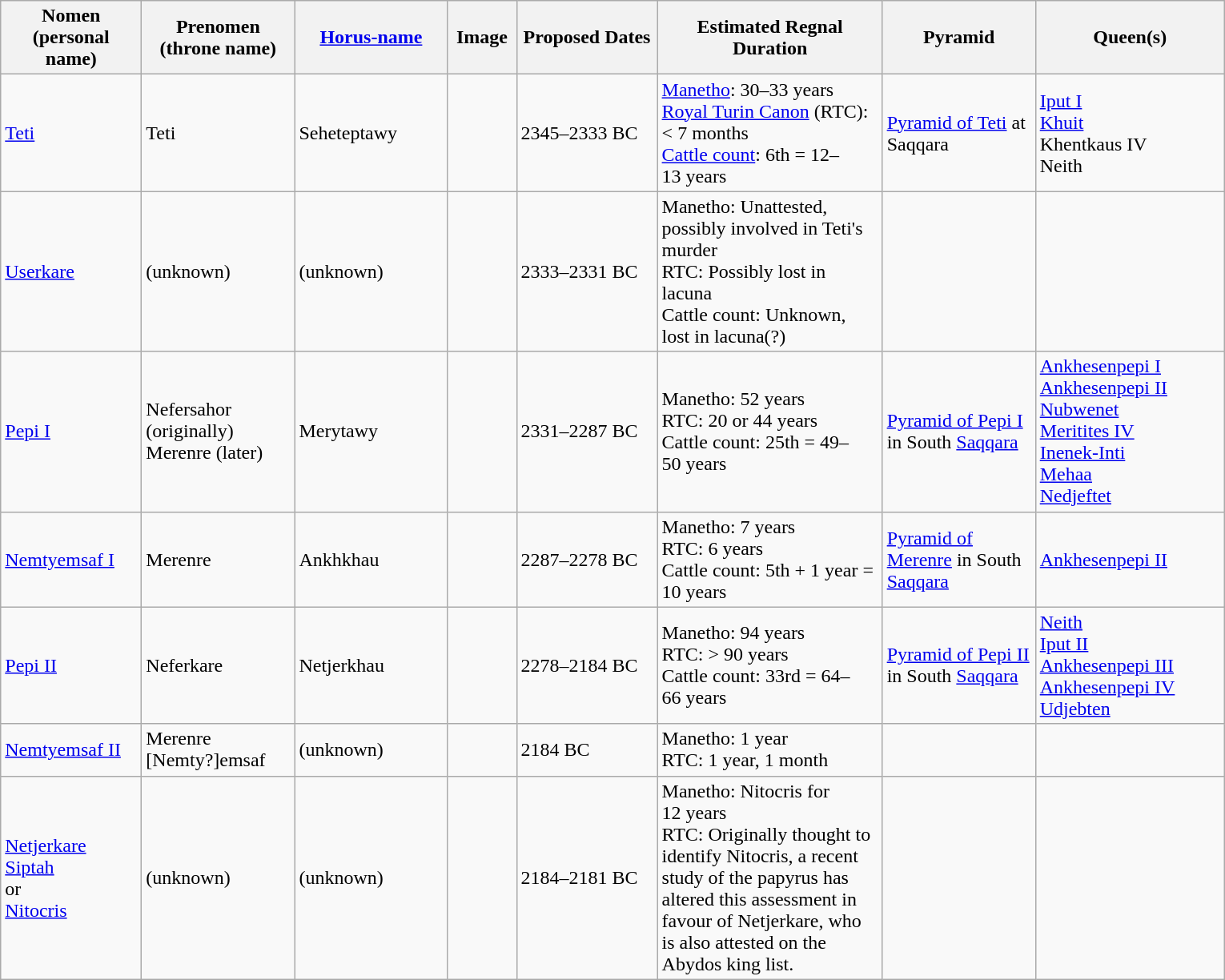<table class="wikitable">
<tr>
<th style="width:110px">Nomen (personal name)</th>
<th style="width:120px">Prenomen (throne name)</th>
<th style="width:120px"><a href='#'>Horus-name</a></th>
<th style="width:50px">Image</th>
<th style="width:110px">Proposed Dates</th>
<th style="width:180px">Estimated Regnal Duration</th>
<th style="width:120px">Pyramid</th>
<th style="width:150px">Queen(s)</th>
</tr>
<tr>
<td><a href='#'>Teti</a></td>
<td>Teti</td>
<td>Seheteptawy</td>
<td></td>
<td>2345–2333 BC</td>
<td><a href='#'>Manetho</a>: 30–33 years<br><a href='#'>Royal Turin Canon</a> (RTC): < 7 months<br><a href='#'>Cattle count</a>: 6th = 12–13 years</td>
<td><a href='#'>Pyramid of Teti</a> at Saqqara</td>
<td><a href='#'>Iput I</a><br><a href='#'>Khuit</a><br>Khentkaus IV<br>Neith</td>
</tr>
<tr>
<td><a href='#'>Userkare</a></td>
<td>(unknown)</td>
<td>(unknown)</td>
<td></td>
<td>2333–2331 BC</td>
<td>Manetho: Unattested, possibly involved in Teti's murder<br>RTC: Possibly lost in lacuna<br>Cattle count: Unknown, lost in lacuna(?)</td>
<td></td>
<td></td>
</tr>
<tr>
<td><a href='#'>Pepi I</a></td>
<td>Nefersahor (originally)<br>Merenre (later)</td>
<td>Merytawy</td>
<td></td>
<td>2331–2287 BC</td>
<td>Manetho: 52 years<br>RTC: 20 or 44 years<br>Cattle count: 25th = 49–50 years</td>
<td><a href='#'>Pyramid of Pepi I</a> in South <a href='#'>Saqqara</a></td>
<td><a href='#'>Ankhesenpepi I</a><br><a href='#'>Ankhesenpepi II</a><br><a href='#'>Nubwenet</a><br><a href='#'>Meritites IV</a><br><a href='#'>Inenek-Inti</a><br><a href='#'>Mehaa</a><br><a href='#'>Nedjeftet</a></td>
</tr>
<tr>
<td><a href='#'>Nemtyemsaf I</a></td>
<td>Merenre</td>
<td>Ankhkhau</td>
<td></td>
<td>2287–2278 BC</td>
<td>Manetho: 7 years<br>RTC: 6 years<br>Cattle count: 5th + 1 year = 10 years</td>
<td><a href='#'>Pyramid of Merenre</a> in South <a href='#'>Saqqara</a></td>
<td><a href='#'>Ankhesenpepi II</a></td>
</tr>
<tr>
<td><a href='#'>Pepi II</a></td>
<td>Neferkare</td>
<td>Netjerkhau</td>
<td></td>
<td>2278–2184 BC</td>
<td>Manetho: 94 years<br>RTC: > 90 years<br>Cattle count: 33rd = 64–66 years</td>
<td><a href='#'>Pyramid of Pepi II</a> in South <a href='#'>Saqqara</a></td>
<td><a href='#'>Neith</a><br><a href='#'>Iput II</a><br><a href='#'>Ankhesenpepi III</a><br><a href='#'>Ankhesenpepi IV</a><br><a href='#'>Udjebten</a></td>
</tr>
<tr>
<td><a href='#'>Nemtyemsaf II</a></td>
<td>Merenre [Nemty?]emsaf</td>
<td>(unknown)</td>
<td></td>
<td>2184 BC</td>
<td>Manetho: 1 year<br>RTC: 1 year, 1 month</td>
<td></td>
<td></td>
</tr>
<tr>
<td><a href='#'>Netjerkare Siptah</a><br>or<br><a href='#'>Nitocris</a></td>
<td>(unknown)</td>
<td>(unknown)</td>
<td></td>
<td>2184–2181 BC</td>
<td>Manetho: Nitocris for 12 years<br>RTC: Originally thought to identify Nitocris, a recent study of the papyrus has altered this assessment in favour of Netjerkare, who is also attested on the Abydos king list.</td>
<td></td>
<td></td>
</tr>
</table>
